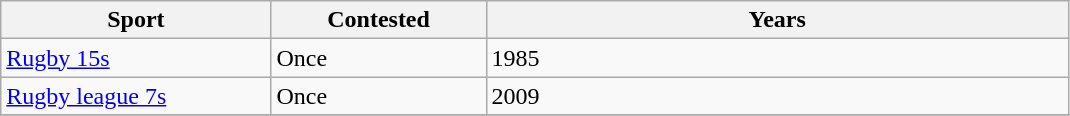<table class="wikitable sortable">
<tr>
<th scope="col" style="width:10.8em;">Sport</th>
<th scope="col" style="width:8.5em;">Contested</th>
<th scope="col" style="width:23.8em;">Years</th>
</tr>
<tr>
<td><a href='#'>Rugby 15s</a></td>
<td>Once</td>
<td>1985</td>
</tr>
<tr>
<td><a href='#'>Rugby league 7s</a></td>
<td>Once</td>
<td>2009</td>
</tr>
<tr>
</tr>
</table>
